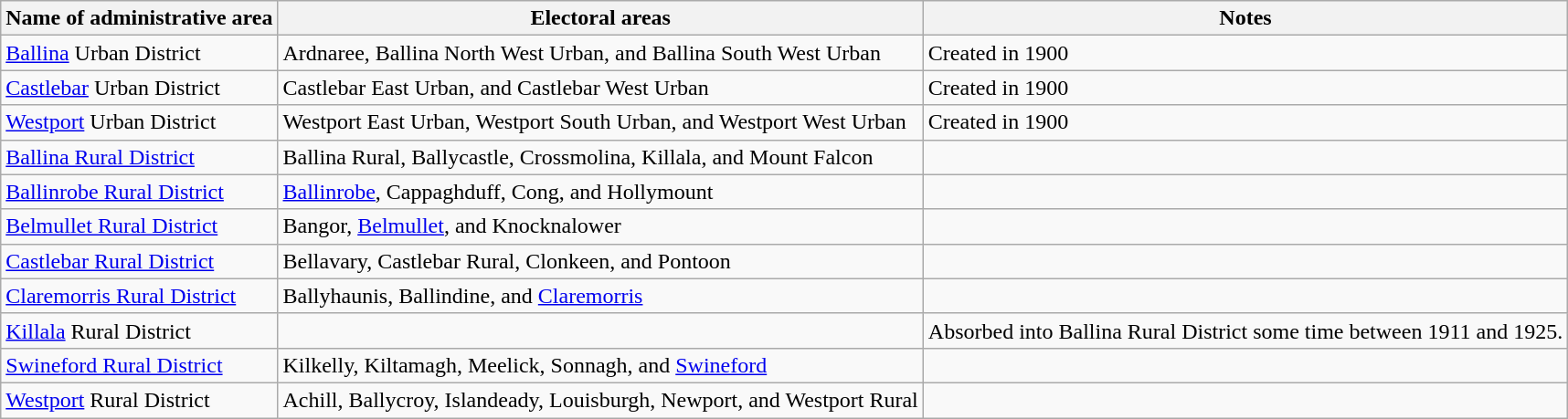<table class="wikitable">
<tr>
<th>Name of administrative area</th>
<th>Electoral areas</th>
<th>Notes</th>
</tr>
<tr>
<td><a href='#'>Ballina</a> Urban District</td>
<td>Ardnaree, Ballina North West Urban, and Ballina South West Urban</td>
<td>Created in 1900</td>
</tr>
<tr>
<td><a href='#'>Castlebar</a> Urban District</td>
<td>Castlebar East Urban, and Castlebar West Urban</td>
<td>Created in 1900</td>
</tr>
<tr>
<td><a href='#'>Westport</a> Urban District</td>
<td>Westport East Urban, Westport South Urban, and Westport West Urban</td>
<td>Created in 1900</td>
</tr>
<tr>
<td><a href='#'>Ballina Rural District</a></td>
<td>Ballina Rural, Ballycastle, Crossmolina, Killala, and Mount Falcon</td>
<td></td>
</tr>
<tr>
<td><a href='#'>Ballinrobe Rural District</a></td>
<td><a href='#'>Ballinrobe</a>, Cappaghduff, Cong, and Hollymount</td>
<td></td>
</tr>
<tr>
<td><a href='#'>Belmullet Rural District</a></td>
<td>Bangor, <a href='#'>Belmullet</a>, and Knocknalower</td>
<td></td>
</tr>
<tr>
<td><a href='#'>Castlebar Rural District</a></td>
<td>Bellavary, Castlebar Rural, Clonkeen, and Pontoon</td>
<td></td>
</tr>
<tr>
<td><a href='#'>Claremorris Rural District</a></td>
<td>Ballyhaunis, Ballindine, and <a href='#'>Claremorris</a></td>
<td></td>
</tr>
<tr>
<td><a href='#'>Killala</a> Rural District</td>
<td></td>
<td>Absorbed into Ballina Rural District some time between 1911 and 1925.</td>
</tr>
<tr>
<td><a href='#'>Swineford Rural District</a></td>
<td>Kilkelly, Kiltamagh, Meelick, Sonnagh, and <a href='#'>Swineford</a></td>
<td></td>
</tr>
<tr>
<td><a href='#'>Westport</a> Rural District</td>
<td>Achill, Ballycroy, Islandeady, Louisburgh, Newport, and Westport Rural</td>
<td></td>
</tr>
</table>
